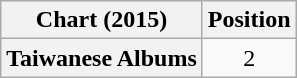<table class="wikitable plainrowheaders">
<tr>
<th>Chart (2015)</th>
<th>Position</th>
</tr>
<tr>
<th scope="row">Taiwanese Albums</th>
<td style="text-align:center;">2</td>
</tr>
</table>
